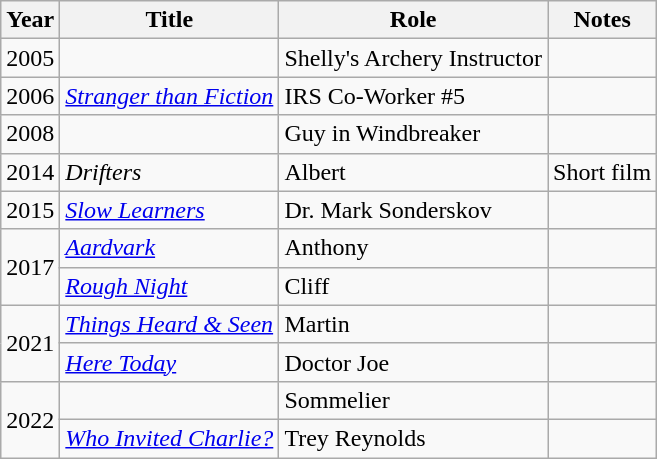<table class="wikitable sortable">
<tr>
<th>Year</th>
<th>Title</th>
<th>Role</th>
<th class="unsortable">Notes</th>
</tr>
<tr>
<td>2005</td>
<td><em></em></td>
<td>Shelly's Archery Instructor</td>
<td></td>
</tr>
<tr>
<td>2006</td>
<td><em><a href='#'>Stranger than Fiction</a></em></td>
<td>IRS Co-Worker #5</td>
<td></td>
</tr>
<tr>
<td>2008</td>
<td><em></em></td>
<td>Guy in Windbreaker</td>
<td></td>
</tr>
<tr>
<td>2014</td>
<td><em>Drifters</em></td>
<td>Albert</td>
<td>Short film</td>
</tr>
<tr>
<td>2015</td>
<td><em><a href='#'>Slow Learners</a></em></td>
<td>Dr. Mark Sonderskov</td>
<td></td>
</tr>
<tr>
<td rowspan="2">2017</td>
<td><em><a href='#'>Aardvark</a></em></td>
<td>Anthony</td>
<td></td>
</tr>
<tr>
<td><em><a href='#'>Rough Night</a></em></td>
<td>Cliff</td>
<td></td>
</tr>
<tr>
<td rowspan="2">2021</td>
<td><em><a href='#'>Things Heard & Seen</a></em></td>
<td>Martin</td>
<td></td>
</tr>
<tr>
<td><em><a href='#'>Here Today</a></em></td>
<td>Doctor Joe</td>
<td></td>
</tr>
<tr>
<td rowspan="2">2022</td>
<td><em></em></td>
<td>Sommelier</td>
<td></td>
</tr>
<tr>
<td><em><a href='#'>Who Invited Charlie?</a></em></td>
<td>Trey Reynolds</td>
<td></td>
</tr>
</table>
